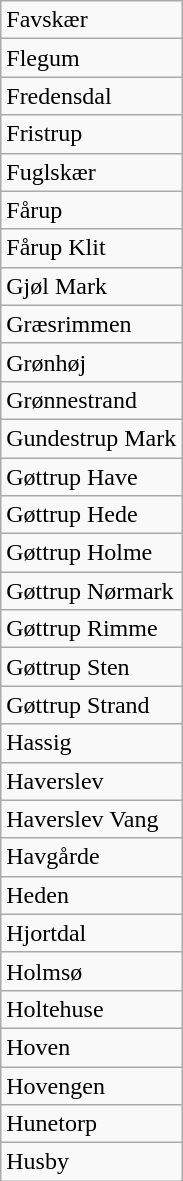<table class="wikitable" style="float:left; margin-right:1em">
<tr>
<td>Favskær</td>
</tr>
<tr>
<td>Flegum</td>
</tr>
<tr>
<td>Fredensdal</td>
</tr>
<tr>
<td>Fristrup</td>
</tr>
<tr>
<td>Fuglskær</td>
</tr>
<tr>
<td>Fårup</td>
</tr>
<tr>
<td>Fårup Klit</td>
</tr>
<tr>
<td>Gjøl Mark</td>
</tr>
<tr>
<td>Græsrimmen</td>
</tr>
<tr>
<td>Grønhøj</td>
</tr>
<tr>
<td>Grønnestrand</td>
</tr>
<tr>
<td>Gundestrup Mark</td>
</tr>
<tr>
<td>Gøttrup Have</td>
</tr>
<tr>
<td>Gøttrup Hede</td>
</tr>
<tr>
<td>Gøttrup Holme</td>
</tr>
<tr>
<td>Gøttrup Nørmark</td>
</tr>
<tr>
<td>Gøttrup Rimme</td>
</tr>
<tr>
<td>Gøttrup Sten</td>
</tr>
<tr>
<td>Gøttrup Strand</td>
</tr>
<tr>
<td>Hassig</td>
</tr>
<tr>
<td>Haverslev</td>
</tr>
<tr>
<td>Haverslev Vang</td>
</tr>
<tr>
<td>Havgårde</td>
</tr>
<tr>
<td>Heden</td>
</tr>
<tr>
<td>Hjortdal</td>
</tr>
<tr>
<td>Holmsø</td>
</tr>
<tr>
<td>Holtehuse</td>
</tr>
<tr>
<td>Hoven</td>
</tr>
<tr>
<td>Hovengen</td>
</tr>
<tr>
<td>Hunetorp</td>
</tr>
<tr>
<td>Husby</td>
</tr>
</table>
